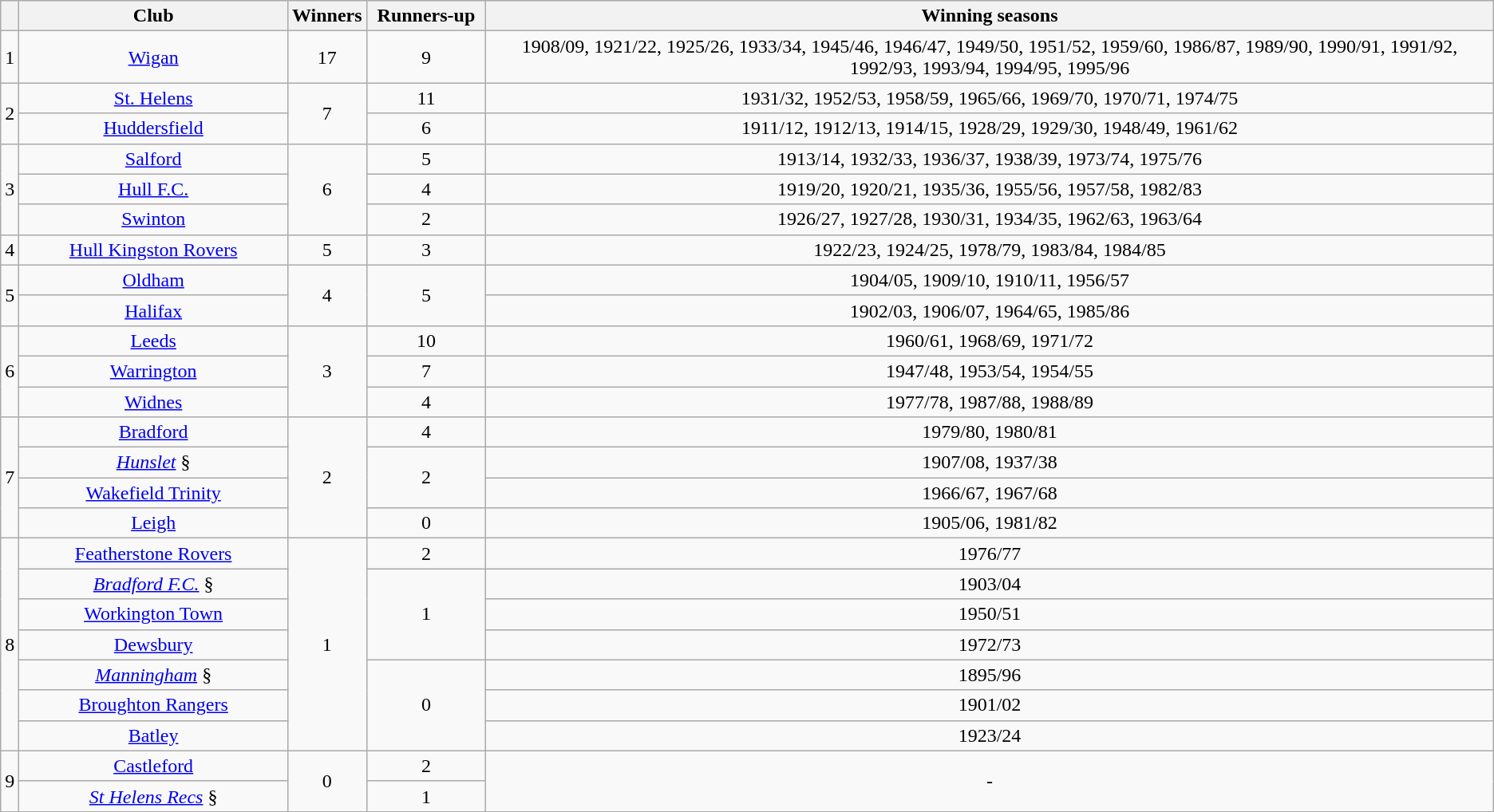<table class="wikitable sortable">
<tr>
<th></th>
<th style="width:18%;">Club</th>
<th>Winners</th>
<th style="width:8%;">Runners-up</th>
<th>Winning seasons</th>
</tr>
<tr align="center">
<td>1</td>
<td> <a href='#'>Wigan</a></td>
<td>17</td>
<td>9</td>
<td>1908/09, 1921/22, 1925/26, 1933/34, 1945/46, 1946/47, 1949/50, 1951/52, 1959/60, 1986/87, 1989/90, 1990/91, 1991/92, 1992/93, 1993/94, 1994/95, 1995/96</td>
</tr>
<tr align="center">
<td rowspan=2>2</td>
<td> <a href='#'>St. Helens</a></td>
<td rowspan=2>7</td>
<td>11</td>
<td>1931/32, 1952/53, 1958/59, 1965/66, 1969/70, 1970/71, 1974/75</td>
</tr>
<tr align="center">
<td> <a href='#'>Huddersfield</a></td>
<td>6</td>
<td>1911/12, 1912/13, 1914/15, 1928/29, 1929/30, 1948/49, 1961/62</td>
</tr>
<tr align="center">
<td rowspan=3>3</td>
<td> <a href='#'>Salford</a></td>
<td rowspan=3>6</td>
<td>5</td>
<td>1913/14, 1932/33, 1936/37, 1938/39, 1973/74, 1975/76</td>
</tr>
<tr align="center">
<td> <a href='#'>Hull F.C.</a></td>
<td>4</td>
<td>1919/20, 1920/21, 1935/36, 1955/56, 1957/58, 1982/83</td>
</tr>
<tr align="center">
<td> <a href='#'>Swinton</a></td>
<td>2</td>
<td>1926/27, 1927/28, 1930/31, 1934/35, 1962/63, 1963/64</td>
</tr>
<tr align="center">
<td>4</td>
<td> <a href='#'>Hull Kingston Rovers</a></td>
<td>5</td>
<td>3</td>
<td>1922/23, 1924/25, 1978/79, 1983/84, 1984/85</td>
</tr>
<tr align="center">
<td Rowspan=2>5</td>
<td> <a href='#'>Oldham</a></td>
<td rowspan=2>4</td>
<td rowspan=2>5</td>
<td>1904/05, 1909/10, 1910/11, 1956/57</td>
</tr>
<tr align="center">
<td> <a href='#'>Halifax</a></td>
<td>1902/03, 1906/07, 1964/65, 1985/86</td>
</tr>
<tr align="center">
<td Rowspan=3>6</td>
<td> <a href='#'>Leeds</a></td>
<td rowspan=3>3</td>
<td>10</td>
<td>1960/61, 1968/69, 1971/72</td>
</tr>
<tr align="center">
<td> <a href='#'>Warrington</a></td>
<td>7</td>
<td>1947/48, 1953/54, 1954/55</td>
</tr>
<tr align="center">
<td> <a href='#'>Widnes</a></td>
<td>4</td>
<td>1977/78, 1987/88, 1988/89</td>
</tr>
<tr align="center">
<td rowspan=4>7</td>
<td> <a href='#'>Bradford</a></td>
<td rowspan=4>2</td>
<td>4</td>
<td>1979/80, 1980/81</td>
</tr>
<tr align="center">
<td> <em><a href='#'>Hunslet</a></em> §</td>
<td rowspan=2>2</td>
<td>1907/08, 1937/38</td>
</tr>
<tr align="center">
<td> <a href='#'>Wakefield Trinity</a></td>
<td>1966/67, 1967/68</td>
</tr>
<tr align="center">
<td> <a href='#'>Leigh</a></td>
<td>0</td>
<td>1905/06, 1981/82</td>
</tr>
<tr align="center">
<td rowspan=7>8</td>
<td> <a href='#'>Featherstone Rovers</a></td>
<td rowspan=7>1</td>
<td>2</td>
<td>1976/77</td>
</tr>
<tr align="center">
<td><em><a href='#'>Bradford F.C.</a></em> §</td>
<td rowspan=3>1</td>
<td>1903/04</td>
</tr>
<tr align="center">
<td> <a href='#'>Workington Town</a></td>
<td>1950/51</td>
</tr>
<tr align="center">
<td> <a href='#'>Dewsbury</a></td>
<td>1972/73</td>
</tr>
<tr align="center">
<td><em><a href='#'>Manningham</a></em> §</td>
<td rowspan=3>0</td>
<td>1895/96</td>
</tr>
<tr align="center">
<td><a href='#'>Broughton Rangers</a></td>
<td>1901/02</td>
</tr>
<tr align="center">
<td> <a href='#'>Batley</a></td>
<td>1923/24</td>
</tr>
<tr align="center">
<td rowspan=2>9</td>
<td> <a href='#'>Castleford</a></td>
<td rowspan=2>0</td>
<td>2</td>
<td rowspan=2>-</td>
</tr>
<tr align="center">
<td><em><a href='#'>St Helens Recs</a></em> §</td>
<td>1</td>
</tr>
</table>
